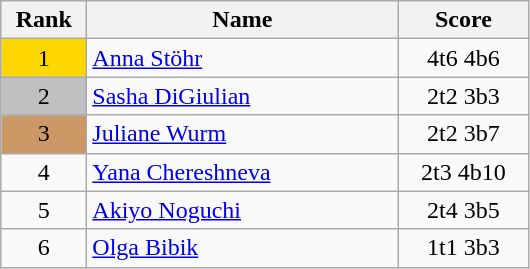<table class="wikitable">
<tr>
<th width = "50">Rank</th>
<th width = "200">Name</th>
<th width = "80">Score</th>
</tr>
<tr>
<td align="center" style="background: gold">1</td>
<td> <a href='#'>Anna Stöhr</a></td>
<td align="center">4t6 4b6</td>
</tr>
<tr>
<td align="center" style="background: silver">2</td>
<td> <a href='#'>Sasha DiGiulian</a></td>
<td align="center">2t2 3b3</td>
</tr>
<tr>
<td align="center" style="background: #cc9966">3</td>
<td> <a href='#'>Juliane Wurm</a></td>
<td align="center">2t2 3b7</td>
</tr>
<tr>
<td align="center">4</td>
<td> <a href='#'>Yana Chereshneva</a></td>
<td align="center">2t3 4b10</td>
</tr>
<tr>
<td align="center">5</td>
<td> <a href='#'>Akiyo Noguchi</a></td>
<td align="center">2t4 3b5</td>
</tr>
<tr>
<td align="center">6</td>
<td> <a href='#'>Olga Bibik</a></td>
<td align="center">1t1 3b3</td>
</tr>
</table>
